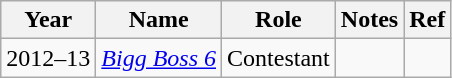<table class="wikitable">
<tr>
<th>Year</th>
<th>Name</th>
<th>Role</th>
<th>Notes</th>
<th>Ref</th>
</tr>
<tr>
<td>2012–13</td>
<td><em><a href='#'>Bigg Boss 6</a></em></td>
<td>Contestant</td>
<td></td>
<td style="text-align:center;"></td>
</tr>
</table>
